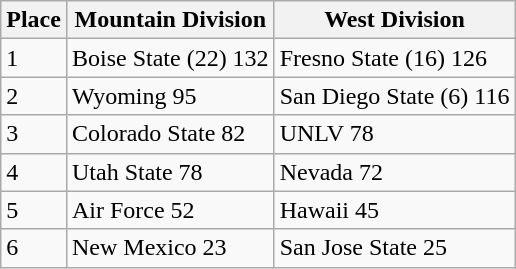<table class="wikitable">
<tr>
<th>Place</th>
<th>Mountain Division</th>
<th>West Division</th>
</tr>
<tr>
<td>1</td>
<td>Boise State  (22) 132</td>
<td>Fresno State  (16) 126</td>
</tr>
<tr>
<td>2</td>
<td>Wyoming  95</td>
<td>San Diego State  (6) 116</td>
</tr>
<tr>
<td>3</td>
<td>Colorado State  82</td>
<td>UNLV  78</td>
</tr>
<tr>
<td>4</td>
<td>Utah State  78</td>
<td>Nevada  72</td>
</tr>
<tr>
<td>5</td>
<td>Air Force  52</td>
<td>Hawaii  45</td>
</tr>
<tr>
<td>6</td>
<td>New Mexico  23</td>
<td>San Jose State  25</td>
</tr>
</table>
